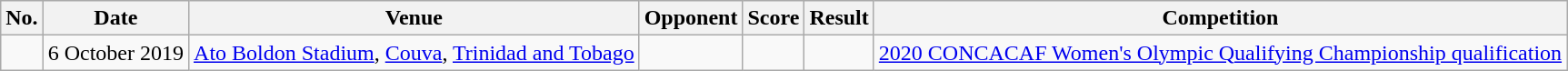<table class="wikitable">
<tr>
<th>No.</th>
<th>Date</th>
<th>Venue</th>
<th>Opponent</th>
<th>Score</th>
<th>Result</th>
<th>Competition</th>
</tr>
<tr>
<td></td>
<td>6 October 2019</td>
<td><a href='#'>Ato Boldon Stadium</a>, <a href='#'>Couva</a>, <a href='#'>Trinidad and Tobago</a></td>
<td></td>
<td></td>
<td></td>
<td><a href='#'>2020 CONCACAF Women's Olympic Qualifying Championship qualification</a></td>
</tr>
</table>
